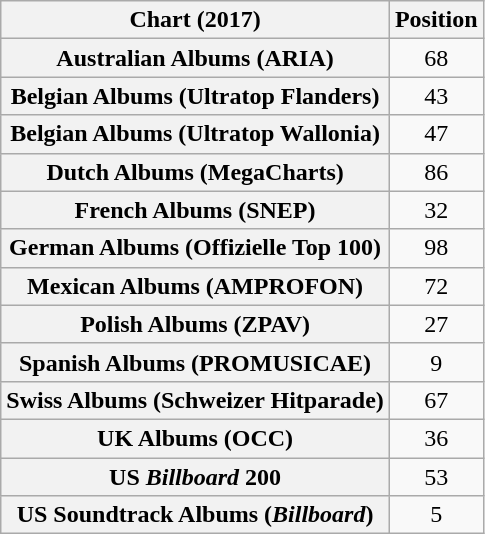<table class="wikitable sortable plainrowheaders" style="text-align:center">
<tr>
<th scope="col">Chart (2017)</th>
<th scope="col">Position</th>
</tr>
<tr>
<th scope="row">Australian Albums (ARIA)</th>
<td>68</td>
</tr>
<tr>
<th scope="row">Belgian Albums (Ultratop Flanders)</th>
<td>43</td>
</tr>
<tr>
<th scope="row">Belgian Albums (Ultratop Wallonia)</th>
<td>47</td>
</tr>
<tr>
<th scope="row">Dutch Albums (MegaCharts)</th>
<td>86</td>
</tr>
<tr>
<th scope="row">French Albums (SNEP)</th>
<td>32</td>
</tr>
<tr>
<th scope="row">German Albums (Offizielle Top 100)</th>
<td>98</td>
</tr>
<tr>
<th scope="row">Mexican Albums (AMPROFON)</th>
<td>72</td>
</tr>
<tr>
<th scope="row">Polish Albums (ZPAV)</th>
<td>27</td>
</tr>
<tr>
<th scope="row">Spanish Albums (PROMUSICAE)</th>
<td>9</td>
</tr>
<tr>
<th scope="row">Swiss Albums (Schweizer Hitparade)</th>
<td>67</td>
</tr>
<tr>
<th scope="row">UK Albums (OCC)</th>
<td>36</td>
</tr>
<tr>
<th scope="row">US <em>Billboard</em> 200</th>
<td>53</td>
</tr>
<tr>
<th scope="row">US Soundtrack Albums (<em>Billboard</em>)</th>
<td>5</td>
</tr>
</table>
